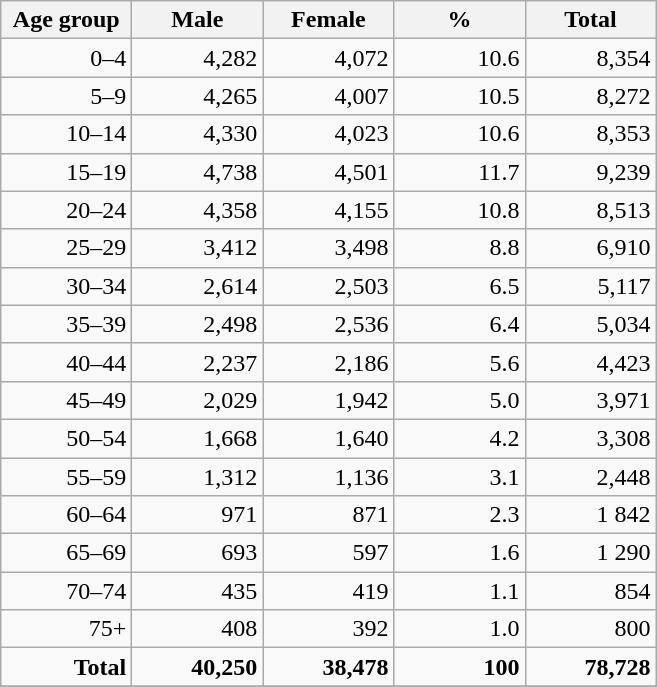<table class="wikitable">
<tr>
<th width="80pt">Age group</th>
<th width="80pt">Male</th>
<th width="80pt">Female</th>
<th width="80pt">%</th>
<th width="80pt">Total</th>
</tr>
<tr>
<td align="right">0–4</td>
<td align="right">4,282</td>
<td align="right">4,072</td>
<td align="right">10.6</td>
<td align="right">8,354</td>
</tr>
<tr>
<td align="right">5–9</td>
<td align="right">4,265</td>
<td align="right">4,007</td>
<td align="right">10.5</td>
<td align="right">8,272</td>
</tr>
<tr>
<td align="right">10–14</td>
<td align="right">4,330</td>
<td align="right">4,023</td>
<td align="right">10.6</td>
<td align="right">8,353</td>
</tr>
<tr>
<td align="right">15–19</td>
<td align="right">4,738</td>
<td align="right">4,501</td>
<td align="right">11.7</td>
<td align="right">9,239</td>
</tr>
<tr>
<td align="right">20–24</td>
<td align="right">4,358</td>
<td align="right">4,155</td>
<td align="right">10.8</td>
<td align="right">8,513</td>
</tr>
<tr>
<td align="right">25–29</td>
<td align="right">3,412</td>
<td align="right">3,498</td>
<td align="right">8.8</td>
<td align="right">6,910</td>
</tr>
<tr>
<td align="right">30–34</td>
<td align="right">2,614</td>
<td align="right">2,503</td>
<td align="right">6.5</td>
<td align="right">5,117</td>
</tr>
<tr>
<td align="right">35–39</td>
<td align="right">2,498</td>
<td align="right">2,536</td>
<td align="right">6.4</td>
<td align="right">5,034</td>
</tr>
<tr>
<td align="right">40–44</td>
<td align="right">2,237</td>
<td align="right">2,186</td>
<td align="right">5.6</td>
<td align="right">4,423</td>
</tr>
<tr>
<td align="right">45–49</td>
<td align="right">2,029</td>
<td align="right">1,942</td>
<td align="right">5.0</td>
<td align="right">3,971</td>
</tr>
<tr>
<td align="right">50–54</td>
<td align="right">1,668</td>
<td align="right">1,640</td>
<td align="right">4.2</td>
<td align="right">3,308</td>
</tr>
<tr>
<td align="right">55–59</td>
<td align="right">1,312</td>
<td align="right">1,136</td>
<td align="right">3.1</td>
<td align="right">2,448</td>
</tr>
<tr>
<td align="right">60–64</td>
<td align="right">971</td>
<td align="right">871</td>
<td align="right">2.3</td>
<td align="right">1 842</td>
</tr>
<tr>
<td align="right">65–69</td>
<td align="right">693</td>
<td align="right">597</td>
<td align="right">1.6</td>
<td align="right">1 290</td>
</tr>
<tr>
<td align="right">70–74</td>
<td align="right">435</td>
<td align="right">419</td>
<td align="right">1.1</td>
<td align="right">854</td>
</tr>
<tr>
<td align="right">75+</td>
<td align="right">408</td>
<td align="right">392</td>
<td align="right">1.0</td>
<td align="right">800</td>
</tr>
<tr>
<td align="right"><strong>Total</strong></td>
<td align="right"><strong>40,250</strong></td>
<td align="right"><strong>38,478</strong></td>
<td align="right"><strong>100</strong></td>
<td align="right"><strong>78,728</strong></td>
</tr>
<tr>
</tr>
</table>
